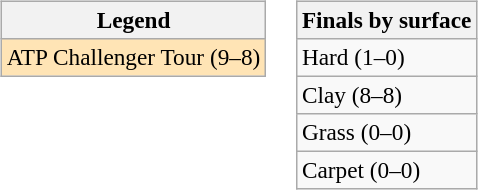<table>
<tr valign=top>
<td><br><table class=wikitable style=font-size:97%>
<tr>
<th>Legend</th>
</tr>
<tr style="background:moccasin;">
<td>ATP Challenger Tour (9–8)</td>
</tr>
</table>
</td>
<td><br><table class=wikitable style=font-size:97%>
<tr>
<th>Finals by surface</th>
</tr>
<tr>
<td>Hard (1–0)</td>
</tr>
<tr>
<td>Clay (8–8)</td>
</tr>
<tr>
<td>Grass (0–0)</td>
</tr>
<tr>
<td>Carpet (0–0)</td>
</tr>
</table>
</td>
</tr>
</table>
